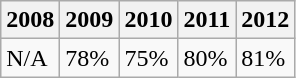<table class="wikitable">
<tr>
<th>2008</th>
<th>2009</th>
<th>2010</th>
<th>2011</th>
<th>2012</th>
</tr>
<tr>
<td>N/A</td>
<td>78%</td>
<td>75%</td>
<td>80%</td>
<td>81%</td>
</tr>
</table>
